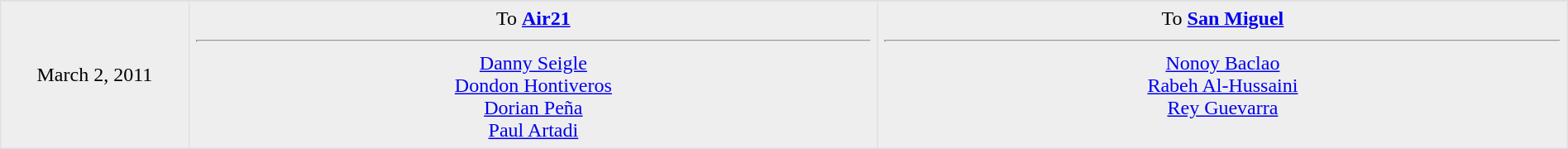<table border=1 style="border-collapse:collapse; text-align: center; width: 100%" bordercolor="#DFDFDF"  cellpadding="5">
<tr>
</tr>
<tr bgcolor="eeeeee">
<td style="width:12%">March 2, 2011</td>
<td style="width:44%" valign="top">To <strong><a href='#'>Air21</a></strong><hr><a href='#'>Danny Seigle</a><br><a href='#'>Dondon Hontiveros</a><br><a href='#'>Dorian Peña</a><br> <a href='#'>Paul Artadi</a></td>
<td style="width:44%" valign="top">To <strong><a href='#'>San Miguel</a></strong><hr><a href='#'>Nonoy Baclao</a><br><a href='#'>Rabeh Al-Hussaini</a><br><a href='#'>Rey Guevarra</a></td>
</tr>
</table>
